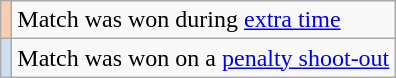<table class="wikitable sortable">
<tr>
<td bgcolor="#FBCEB1" align="center"></td>
<td colspan="3">Match was won during <a href='#'>extra time</a></td>
</tr>
<tr>
<td bgcolor="#cedff2" align="center"></td>
<td colspan="3">Match was won on a <a href='#'>penalty shoot-out</a></td>
</tr>
</table>
